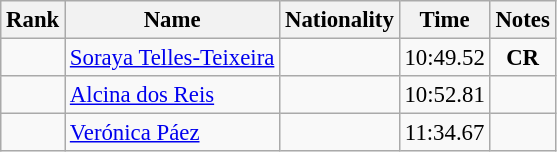<table class="wikitable sortable" style="text-align:center;font-size:95%">
<tr>
<th>Rank</th>
<th>Name</th>
<th>Nationality</th>
<th>Time</th>
<th>Notes</th>
</tr>
<tr>
<td></td>
<td align=left><a href='#'>Soraya Telles-Teixeira</a></td>
<td align=left></td>
<td>10:49.52</td>
<td><strong>CR</strong></td>
</tr>
<tr>
<td></td>
<td align=left><a href='#'>Alcina dos Reis</a></td>
<td align=left></td>
<td>10:52.81</td>
<td></td>
</tr>
<tr>
<td></td>
<td align=left><a href='#'>Verónica Páez</a></td>
<td align=left></td>
<td>11:34.67</td>
<td></td>
</tr>
</table>
